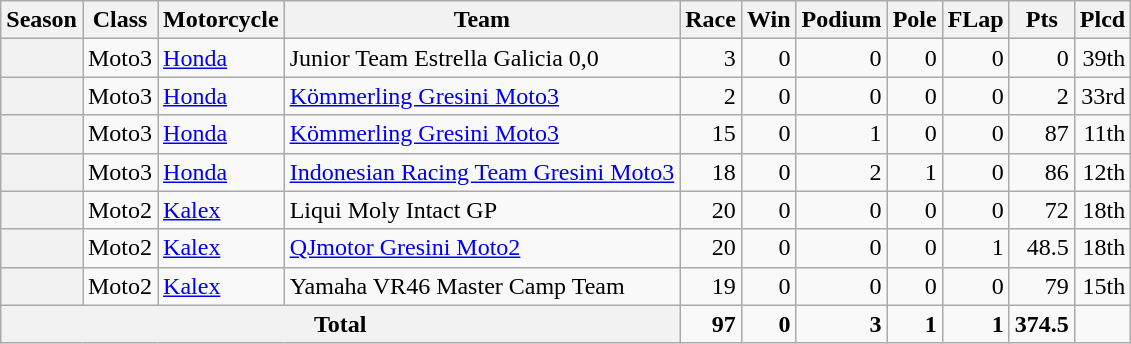<table class="wikitable" style="text-align:right;">
<tr>
<th>Season</th>
<th>Class</th>
<th>Motorcycle</th>
<th>Team</th>
<th>Race</th>
<th>Win</th>
<th>Podium</th>
<th>Pole</th>
<th>FLap</th>
<th>Pts</th>
<th>Plcd</th>
</tr>
<tr>
<th></th>
<td>Moto3</td>
<td style="text-align:left;"><a href='#'>Honda</a></td>
<td style="text-align:left;">Junior Team Estrella Galicia 0,0</td>
<td>3</td>
<td>0</td>
<td>0</td>
<td>0</td>
<td>0</td>
<td>0</td>
<td>39th</td>
</tr>
<tr>
<th></th>
<td>Moto3</td>
<td style="text-align:left;"><a href='#'>Honda</a></td>
<td style="text-align:left;"><a href='#'>Kömmerling Gresini Moto3</a></td>
<td>2</td>
<td>0</td>
<td>0</td>
<td>0</td>
<td>0</td>
<td>2</td>
<td>33rd</td>
</tr>
<tr>
<th></th>
<td>Moto3</td>
<td style="text-align:left;"><a href='#'>Honda</a></td>
<td style="text-align:left;"><a href='#'>Kömmerling Gresini Moto3</a></td>
<td>15</td>
<td>0</td>
<td>1</td>
<td>0</td>
<td>0</td>
<td>87</td>
<td>11th</td>
</tr>
<tr>
<th></th>
<td>Moto3</td>
<td style="text-align:left;"><a href='#'>Honda</a></td>
<td style="text-align:left;"><a href='#'>Indonesian Racing Team Gresini Moto3</a></td>
<td>18</td>
<td>0</td>
<td>2</td>
<td>1</td>
<td>0</td>
<td>86</td>
<td>12th</td>
</tr>
<tr>
<th></th>
<td>Moto2</td>
<td style="text-align:left;"><a href='#'>Kalex</a></td>
<td style="text-align:left;">Liqui Moly Intact GP</td>
<td>20</td>
<td>0</td>
<td>0</td>
<td>0</td>
<td>0</td>
<td>72</td>
<td>18th</td>
</tr>
<tr>
<th></th>
<td>Moto2</td>
<td style="text-align:left;"><a href='#'>Kalex</a></td>
<td style="text-align:left;"><a href='#'>QJmotor Gresini Moto2</a></td>
<td>20</td>
<td>0</td>
<td>0</td>
<td>0</td>
<td>1</td>
<td>48.5</td>
<td>18th</td>
</tr>
<tr>
<th></th>
<td>Moto2</td>
<td style="text-align:left;"><a href='#'>Kalex</a></td>
<td style="text-align:left;">Yamaha VR46 Master Camp Team</td>
<td>19</td>
<td>0</td>
<td>0</td>
<td>0</td>
<td>0</td>
<td>79</td>
<td>15th</td>
</tr>
<tr>
<th colspan="4">Total</th>
<td><strong>97</strong></td>
<td><strong>0</strong></td>
<td><strong>3</strong></td>
<td><strong>1</strong></td>
<td><strong>1</strong></td>
<td><strong>374.5</strong></td>
<td></td>
</tr>
</table>
